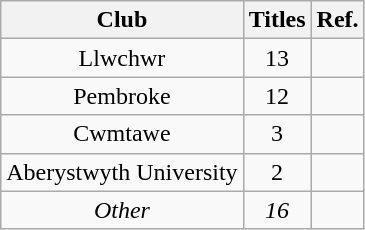<table class="wikitable" style="text-align: center;">
<tr>
<th>Club</th>
<th>Titles</th>
<th>Ref.</th>
</tr>
<tr>
<td>Llwchwr</td>
<td>13</td>
<td></td>
</tr>
<tr>
<td>Pembroke</td>
<td>12</td>
<td></td>
</tr>
<tr>
<td>Cwmtawe</td>
<td>3</td>
<td></td>
</tr>
<tr>
<td>Aberystwyth University</td>
<td>2</td>
<td></td>
</tr>
<tr>
<td><em>Other</em></td>
<td><em>16</em></td>
<td></td>
</tr>
</table>
